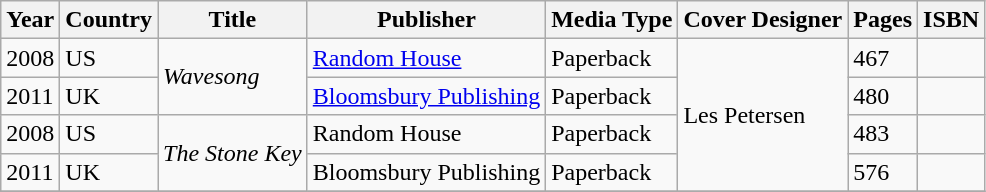<table class="wikitable">
<tr>
<th>Year</th>
<th>Country</th>
<th>Title</th>
<th>Publisher</th>
<th>Media Type</th>
<th>Cover Designer</th>
<th>Pages</th>
<th>ISBN</th>
</tr>
<tr>
<td rowspan="1">2008</td>
<td>US</td>
<td rowspan="2"><em>Wavesong</em></td>
<td><a href='#'>Random House</a></td>
<td>Paperback</td>
<td rowspan="4">Les Petersen</td>
<td>467</td>
<td></td>
</tr>
<tr>
<td rowspan="1">2011</td>
<td>UK</td>
<td><a href='#'>Bloomsbury Publishing</a></td>
<td>Paperback</td>
<td>480</td>
<td></td>
</tr>
<tr>
<td rowspan="1">2008</td>
<td>US</td>
<td rowspan="2"><em>The Stone Key</em></td>
<td>Random House</td>
<td>Paperback</td>
<td>483</td>
<td></td>
</tr>
<tr>
<td rowspan="1">2011</td>
<td>UK</td>
<td>Bloomsbury Publishing</td>
<td>Paperback</td>
<td>576</td>
<td></td>
</tr>
<tr>
</tr>
</table>
